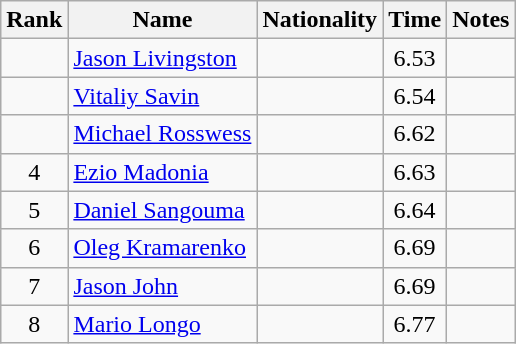<table class="wikitable sortable" style="text-align:center">
<tr>
<th>Rank</th>
<th>Name</th>
<th>Nationality</th>
<th>Time</th>
<th>Notes</th>
</tr>
<tr>
<td></td>
<td align="left"><a href='#'>Jason Livingston</a></td>
<td align=left></td>
<td>6.53</td>
<td></td>
</tr>
<tr>
<td></td>
<td align="left"><a href='#'>Vitaliy Savin</a></td>
<td align=left></td>
<td>6.54</td>
<td></td>
</tr>
<tr>
<td></td>
<td align="left"><a href='#'>Michael Rosswess</a></td>
<td align=left></td>
<td>6.62</td>
<td></td>
</tr>
<tr>
<td>4</td>
<td align="left"><a href='#'>Ezio Madonia</a></td>
<td align=left></td>
<td>6.63</td>
<td></td>
</tr>
<tr>
<td>5</td>
<td align="left"><a href='#'>Daniel Sangouma</a></td>
<td align=left></td>
<td>6.64</td>
<td></td>
</tr>
<tr>
<td>6</td>
<td align="left"><a href='#'>Oleg Kramarenko</a></td>
<td align=left></td>
<td>6.69</td>
<td></td>
</tr>
<tr>
<td>7</td>
<td align="left"><a href='#'>Jason John</a></td>
<td align=left></td>
<td>6.69</td>
<td></td>
</tr>
<tr>
<td>8</td>
<td align="left"><a href='#'>Mario Longo</a></td>
<td align=left></td>
<td>6.77</td>
<td></td>
</tr>
</table>
